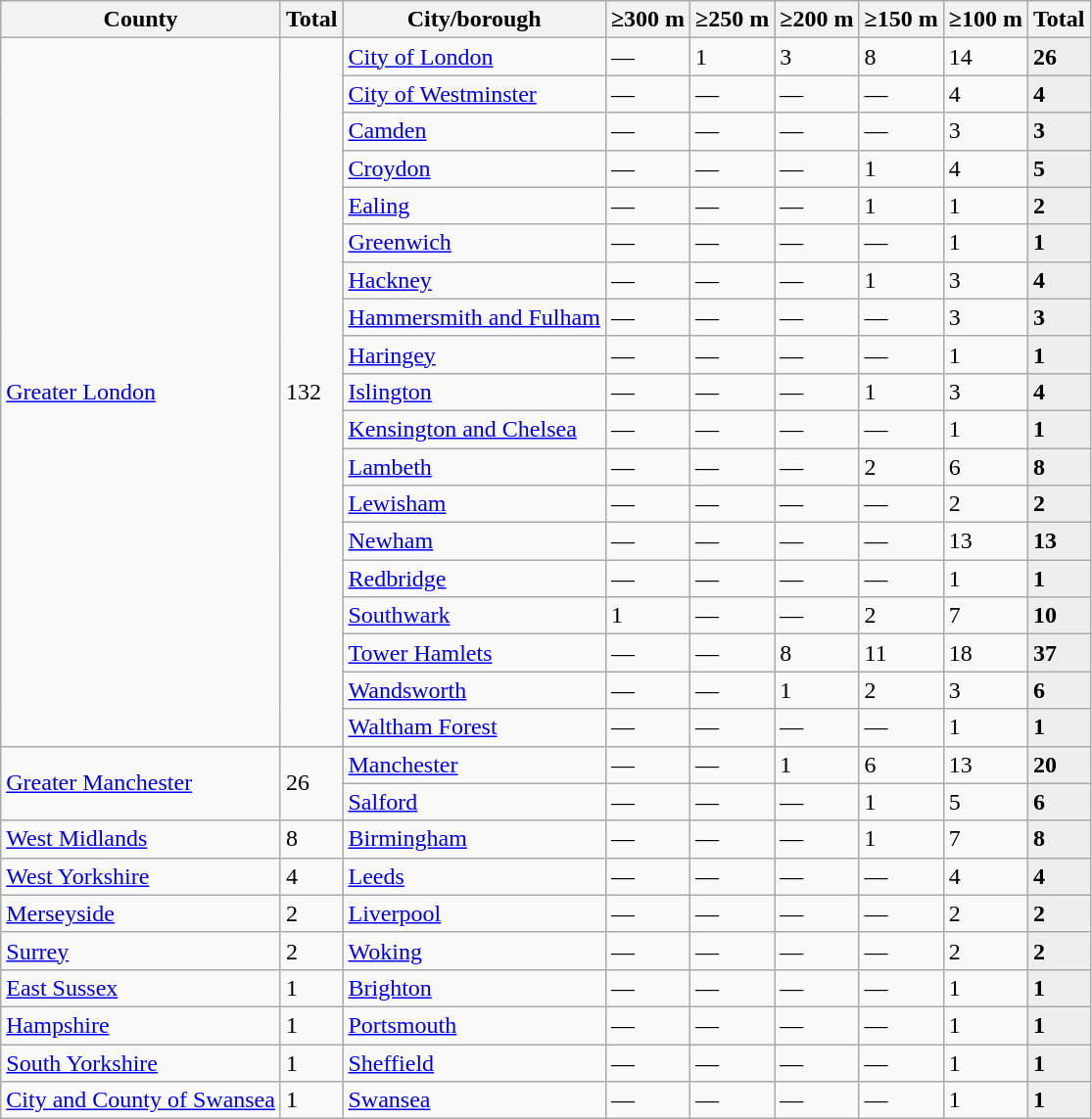<table class="wikitable sortable">
<tr>
<th class="unsortable">County</th>
<th data-sort-type=number>Total</th>
<th class="unsortable">City/borough</th>
<th data-sort-type=number>≥300 m</th>
<th data-sort-type=number>≥250 m</th>
<th data-sort-type=number>≥200 m</th>
<th data-sort-type=number>≥150 m</th>
<th data-sort-type=number>≥100 m</th>
<th data-sort-type=number>Total</th>
</tr>
<tr>
<td rowspan="19"> <a href='#'>Greater London</a></td>
<td rowspan="19">132</td>
<td><a href='#'>City of London</a></td>
<td>—</td>
<td>1</td>
<td>3</td>
<td>8</td>
<td>14</td>
<td style="text-align:left; background:#eee;"><strong>26</strong></td>
</tr>
<tr>
<td><a href='#'>City of Westminster</a></td>
<td>—</td>
<td>—</td>
<td>—</td>
<td>—</td>
<td>4</td>
<td style="text-align:left; background:#eee;"><strong>4</strong></td>
</tr>
<tr>
<td><a href='#'>Camden</a></td>
<td>—</td>
<td>—</td>
<td>—</td>
<td>—</td>
<td>3</td>
<td style="text-align:left; background:#eee;"><strong>3</strong></td>
</tr>
<tr>
<td><a href='#'>Croydon</a></td>
<td>—</td>
<td>—</td>
<td>—</td>
<td>1</td>
<td>4</td>
<td style="text-align:left; background:#eee;"><strong>5</strong></td>
</tr>
<tr>
<td><a href='#'>Ealing</a></td>
<td>—</td>
<td>—</td>
<td>—</td>
<td>1</td>
<td>1</td>
<td style="text-align:left; background:#eee;"><strong>2</strong></td>
</tr>
<tr>
<td><a href='#'>Greenwich</a></td>
<td>—</td>
<td>—</td>
<td>—</td>
<td>—</td>
<td>1</td>
<td style="text-align:left; background:#eee;"><strong>1</strong></td>
</tr>
<tr>
<td><a href='#'>Hackney</a></td>
<td>—</td>
<td>—</td>
<td>—</td>
<td>1</td>
<td>3</td>
<td style="text-align:left; background:#eee;"><strong>4</strong></td>
</tr>
<tr>
<td><a href='#'>Hammersmith and Fulham</a></td>
<td>—</td>
<td>—</td>
<td>—</td>
<td>—</td>
<td>3</td>
<td style="text-align:left; background:#eee;"><strong>3</strong></td>
</tr>
<tr>
<td><a href='#'>Haringey</a></td>
<td>—</td>
<td>—</td>
<td>—</td>
<td>—</td>
<td>1</td>
<td style="text-align:left; background:#eee;"><strong>1</strong></td>
</tr>
<tr>
<td><a href='#'>Islington</a></td>
<td>—</td>
<td>—</td>
<td>—</td>
<td>1</td>
<td>3</td>
<td style="text-align:left; background:#eee;"><strong>4</strong></td>
</tr>
<tr>
<td><a href='#'>Kensington and Chelsea</a></td>
<td>—</td>
<td>—</td>
<td>—</td>
<td>—</td>
<td>1</td>
<td style="text-align:left; background:#eee;"><strong>1</strong></td>
</tr>
<tr>
<td><a href='#'>Lambeth</a></td>
<td>—</td>
<td>—</td>
<td>—</td>
<td>2</td>
<td>6</td>
<td style="text-align:left; background:#eee;"><strong>8</strong></td>
</tr>
<tr>
<td><a href='#'>Lewisham</a></td>
<td>—</td>
<td>—</td>
<td>—</td>
<td>—</td>
<td>2</td>
<td style="text-align:left; background:#eee;"><strong>2</strong></td>
</tr>
<tr>
<td><a href='#'>Newham</a></td>
<td>—</td>
<td>—</td>
<td>—</td>
<td>—</td>
<td>13</td>
<td style="text-align:left; background:#eee;"><strong>13</strong></td>
</tr>
<tr>
<td><a href='#'>Redbridge</a></td>
<td>—</td>
<td>—</td>
<td>—</td>
<td>—</td>
<td>1</td>
<td style="text-align:left; background:#eee;"><strong>1</strong></td>
</tr>
<tr>
<td><a href='#'>Southwark</a></td>
<td>1</td>
<td>—</td>
<td>—</td>
<td>2</td>
<td>7</td>
<td style="text-align:left; background:#eee;"><strong>10</strong></td>
</tr>
<tr>
<td><a href='#'>Tower Hamlets</a></td>
<td>—</td>
<td>—</td>
<td>8</td>
<td>11</td>
<td>18</td>
<td style="text-align:left; background:#eee;"><strong>37</strong></td>
</tr>
<tr>
<td><a href='#'>Wandsworth</a></td>
<td>—</td>
<td>—</td>
<td>1</td>
<td>2</td>
<td>3</td>
<td style="text-align:left; background:#eee;"><strong>6</strong></td>
</tr>
<tr>
<td><a href='#'>Waltham Forest</a></td>
<td>—</td>
<td>—</td>
<td>—</td>
<td>—</td>
<td>1</td>
<td style="text-align:left; background:#eee;"><strong>1</strong></td>
</tr>
<tr>
<td rowspan="2"> <a href='#'>Greater Manchester</a></td>
<td rowspan="2">26</td>
<td><a href='#'>Manchester</a></td>
<td>—</td>
<td>—</td>
<td>1</td>
<td>6</td>
<td>13</td>
<td style="text-align:left; background:#eee;"><strong>20</strong></td>
</tr>
<tr>
<td><a href='#'>Salford</a></td>
<td>—</td>
<td>—</td>
<td>—</td>
<td>1</td>
<td>5</td>
<td style="text-align:left; background:#eee;"><strong>6</strong></td>
</tr>
<tr>
<td> <a href='#'>West Midlands</a></td>
<td>8</td>
<td><a href='#'>Birmingham</a></td>
<td>—</td>
<td>—</td>
<td>—</td>
<td>1</td>
<td>7</td>
<td style="text-align:left; background:#eee;"><strong>8</strong></td>
</tr>
<tr>
<td> <a href='#'>West Yorkshire</a></td>
<td>4</td>
<td><a href='#'>Leeds</a></td>
<td>—</td>
<td>—</td>
<td>—</td>
<td>—</td>
<td>4</td>
<td style="text-align:left; background:#eee;"><strong>4</strong></td>
</tr>
<tr>
<td> <a href='#'>Merseyside</a></td>
<td>2</td>
<td><a href='#'>Liverpool</a></td>
<td>—</td>
<td>—</td>
<td>—</td>
<td>—</td>
<td>2</td>
<td style="text-align:left; background:#eee;"><strong>2</strong></td>
</tr>
<tr>
<td> <a href='#'>Surrey</a></td>
<td>2</td>
<td><a href='#'>Woking</a></td>
<td>—</td>
<td>—</td>
<td>—</td>
<td>—</td>
<td>2</td>
<td style="text-align:left; background:#eee;"><strong>2</strong></td>
</tr>
<tr>
<td> <a href='#'>East Sussex</a></td>
<td>1</td>
<td><a href='#'>Brighton</a></td>
<td>—</td>
<td>—</td>
<td>—</td>
<td>—</td>
<td>1</td>
<td style="text-align:left; background:#eee;"><strong>1</strong></td>
</tr>
<tr>
<td> <a href='#'>Hampshire</a></td>
<td>1</td>
<td><a href='#'>Portsmouth</a></td>
<td>—</td>
<td>—</td>
<td>—</td>
<td>—</td>
<td>1</td>
<td style="text-align:left; background:#eee;"><strong>1</strong></td>
</tr>
<tr>
<td> <a href='#'>South Yorkshire</a></td>
<td>1</td>
<td><a href='#'>Sheffield</a></td>
<td>—</td>
<td>—</td>
<td>—</td>
<td>—</td>
<td>1</td>
<td style="text-align:left; background:#eee;"><strong>1</strong></td>
</tr>
<tr>
<td> <a href='#'>City and County of Swansea</a></td>
<td>1</td>
<td><a href='#'>Swansea</a></td>
<td>—</td>
<td>—</td>
<td>—</td>
<td>—</td>
<td>1</td>
<td style="text-align:left; background:#eee;"><strong>1</strong></td>
</tr>
</table>
